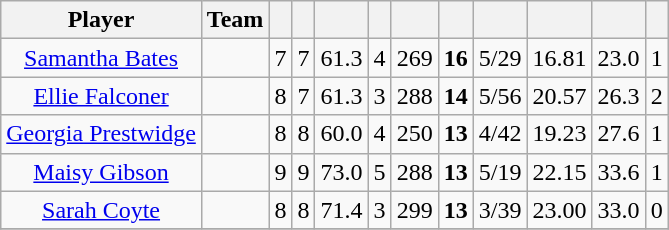<table class="wikitable sortable" style="text-align:center">
<tr>
<th class="unsortable">Player</th>
<th>Team</th>
<th></th>
<th></th>
<th></th>
<th></th>
<th></th>
<th></th>
<th></th>
<th></th>
<th></th>
<th></th>
</tr>
<tr>
<td><a href='#'>Samantha Bates</a></td>
<td style="text-align:left;"></td>
<td>7</td>
<td>7</td>
<td>61.3</td>
<td>4</td>
<td>269</td>
<td><strong>16</strong></td>
<td>5/29</td>
<td>16.81</td>
<td>23.0</td>
<td>1</td>
</tr>
<tr>
<td><a href='#'>Ellie Falconer</a></td>
<td style="text-align:left;"></td>
<td>8</td>
<td>7</td>
<td>61.3</td>
<td>3</td>
<td>288</td>
<td><strong>14</strong></td>
<td>5/56</td>
<td>20.57</td>
<td>26.3</td>
<td>2</td>
</tr>
<tr>
<td><a href='#'>Georgia Prestwidge</a></td>
<td style="text-align:left;"></td>
<td>8</td>
<td>8</td>
<td>60.0</td>
<td>4</td>
<td>250</td>
<td><strong>13</strong></td>
<td>4/42</td>
<td>19.23</td>
<td>27.6</td>
<td>1</td>
</tr>
<tr>
<td><a href='#'>Maisy Gibson</a></td>
<td style="text-align:left;"></td>
<td>9</td>
<td>9</td>
<td>73.0</td>
<td>5</td>
<td>288</td>
<td><strong>13</strong></td>
<td>5/19</td>
<td>22.15</td>
<td>33.6</td>
<td>1</td>
</tr>
<tr>
<td><a href='#'>Sarah Coyte</a></td>
<td style="text-align:left;"></td>
<td>8</td>
<td>8</td>
<td>71.4</td>
<td>3</td>
<td>299</td>
<td><strong>13</strong></td>
<td>3/39</td>
<td>23.00</td>
<td>33.0</td>
<td>0</td>
</tr>
<tr>
</tr>
</table>
